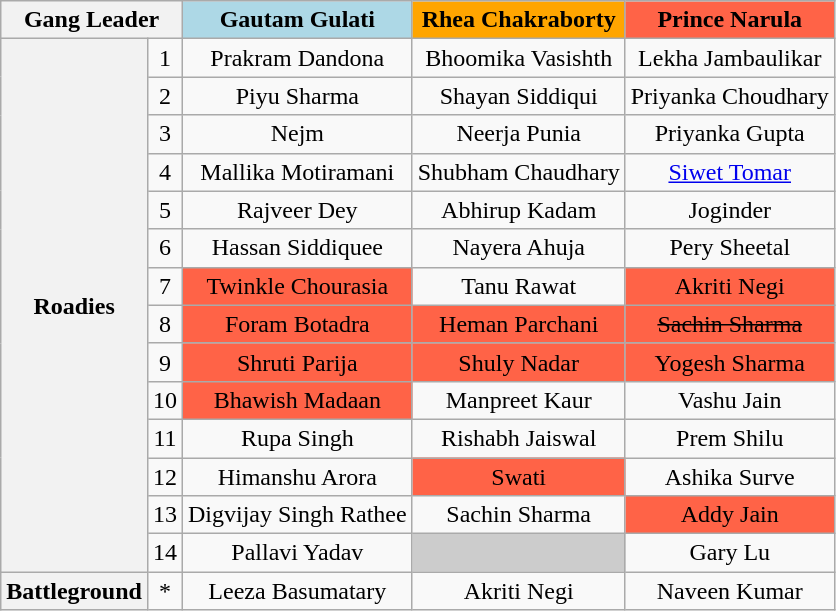<table class="wikitable" style="text-align:center;">
<tr>
<th colspan="2"><strong>Gang Leader</strong></th>
<td bgcolor="lightblue"><strong>Gautam Gulati</strong></td>
<td bgcolor="orange"><strong>Rhea Chakraborty</strong></td>
<td bgcolor="tomato"><strong>Prince Narula</strong></td>
</tr>
<tr>
<th rowspan="14">Roadies</th>
<td>1</td>
<td>Prakram Dandona</td>
<td>Bhoomika Vasishth</td>
<td>Lekha Jambaulikar</td>
</tr>
<tr>
<td>2</td>
<td>Piyu Sharma</td>
<td>Shayan Siddiqui</td>
<td>Priyanka Choudhary</td>
</tr>
<tr>
<td>3</td>
<td>Nejm</td>
<td>Neerja Punia</td>
<td>Priyanka Gupta</td>
</tr>
<tr>
<td>4</td>
<td>Mallika Motiramani</td>
<td>Shubham Chaudhary</td>
<td><a href='#'>Siwet Tomar</a></td>
</tr>
<tr>
<td>5</td>
<td>Rajveer Dey</td>
<td>Abhirup Kadam</td>
<td>Joginder</td>
</tr>
<tr>
<td>6</td>
<td>Hassan Siddiquee</td>
<td>Nayera Ahuja</td>
<td>Pery Sheetal</td>
</tr>
<tr>
<td>7</td>
<td bgcolor="tomato">Twinkle Chourasia</td>
<td>Tanu Rawat</td>
<td bgcolor="tomato">Akriti Negi</td>
</tr>
<tr>
<td>8</td>
<td bgcolor="tomato">Foram Botadra</td>
<td bgcolor="tomato">Heman Parchani</td>
<td bgcolor="tomato"><s>Sachin Sharma</s></td>
</tr>
<tr>
<td>9</td>
<td bgcolor="tomato">Shruti Parija</td>
<td bgcolor="tomato">Shuly Nadar</td>
<td bgcolor="tomato">Yogesh Sharma</td>
</tr>
<tr>
<td>10</td>
<td bgcolor="tomato">Bhawish Madaan</td>
<td>Manpreet Kaur</td>
<td>Vashu Jain</td>
</tr>
<tr>
<td>11</td>
<td>Rupa Singh</td>
<td>Rishabh Jaiswal</td>
<td>Prem Shilu</td>
</tr>
<tr>
<td>12</td>
<td>Himanshu Arora</td>
<td bgcolor="tomato">Swati</td>
<td>Ashika Surve</td>
</tr>
<tr>
<td>13</td>
<td>Digvijay Singh Rathee</td>
<td>Sachin Sharma</td>
<td bgcolor="tomato">Addy Jain</td>
</tr>
<tr>
<td>14</td>
<td>Pallavi Yadav</td>
<td rowspan="1" bgcolor="#ccc"></td>
<td>Gary Lu</td>
</tr>
<tr>
<th>Battleground</th>
<td>*</td>
<td>Leeza Basumatary</td>
<td>Akriti Negi</td>
<td>Naveen Kumar</td>
</tr>
</table>
